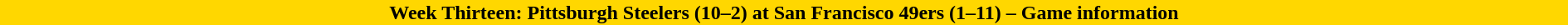<table class="toccolours collapsible collapsed"  style="width:100%; margin:auto;">
<tr>
<th style="background:gold;">Week Thirteen: Pittsburgh Steelers (10–2) at San Francisco 49ers (1–11) – Game information</th>
</tr>
<tr>
<td><br></td>
</tr>
</table>
